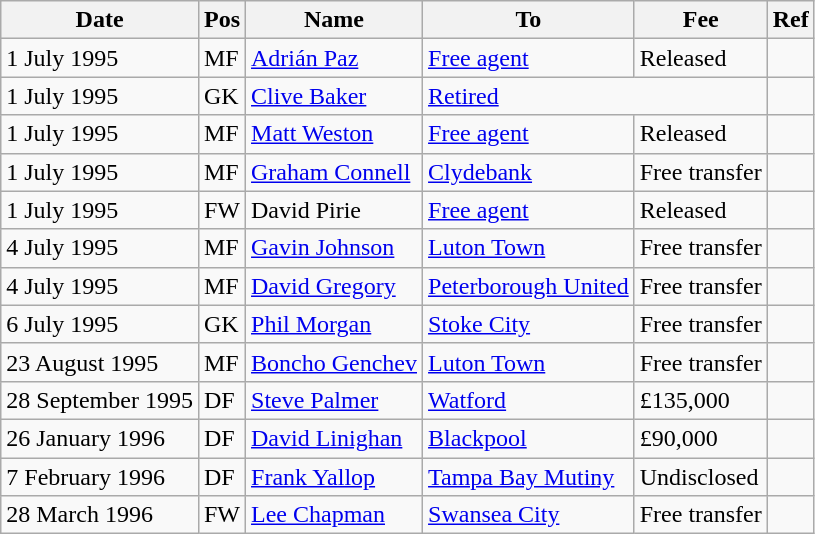<table class="wikitable">
<tr>
<th>Date</th>
<th>Pos</th>
<th>Name</th>
<th>To</th>
<th>Fee</th>
<th>Ref</th>
</tr>
<tr>
<td>1 July 1995</td>
<td>MF</td>
<td> <a href='#'>Adrián Paz</a></td>
<td><a href='#'>Free agent</a></td>
<td>Released</td>
<td></td>
</tr>
<tr>
<td>1 July 1995</td>
<td>GK</td>
<td> <a href='#'>Clive Baker</a></td>
<td colspan=2><a href='#'>Retired</a></td>
<td></td>
</tr>
<tr>
<td>1 July 1995</td>
<td>MF</td>
<td> <a href='#'>Matt Weston</a></td>
<td><a href='#'>Free agent</a></td>
<td>Released</td>
<td></td>
</tr>
<tr>
<td>1 July 1995</td>
<td>MF</td>
<td> <a href='#'>Graham Connell</a></td>
<td> <a href='#'>Clydebank</a></td>
<td>Free transfer</td>
<td></td>
</tr>
<tr>
<td>1 July 1995</td>
<td>FW</td>
<td> David Pirie</td>
<td><a href='#'>Free agent</a></td>
<td>Released</td>
<td></td>
</tr>
<tr>
<td>4 July 1995</td>
<td>MF</td>
<td> <a href='#'>Gavin Johnson</a></td>
<td> <a href='#'>Luton Town</a></td>
<td>Free transfer</td>
<td></td>
</tr>
<tr>
<td>4 July 1995</td>
<td>MF</td>
<td> <a href='#'>David Gregory</a></td>
<td> <a href='#'>Peterborough United</a></td>
<td>Free transfer</td>
<td></td>
</tr>
<tr>
<td>6 July 1995</td>
<td>GK</td>
<td> <a href='#'>Phil Morgan</a></td>
<td> <a href='#'>Stoke City</a></td>
<td>Free transfer</td>
<td></td>
</tr>
<tr>
<td>23 August 1995</td>
<td>MF</td>
<td> <a href='#'>Boncho Genchev</a></td>
<td> <a href='#'>Luton Town</a></td>
<td>Free transfer</td>
<td></td>
</tr>
<tr>
<td>28 September 1995</td>
<td>DF</td>
<td> <a href='#'>Steve Palmer</a></td>
<td> <a href='#'>Watford</a></td>
<td>£135,000</td>
<td></td>
</tr>
<tr>
<td>26 January 1996</td>
<td>DF</td>
<td> <a href='#'>David Linighan</a></td>
<td> <a href='#'>Blackpool</a></td>
<td>£90,000</td>
<td></td>
</tr>
<tr>
<td>7 February 1996</td>
<td>DF</td>
<td> <a href='#'>Frank Yallop</a></td>
<td> <a href='#'>Tampa Bay Mutiny</a></td>
<td>Undisclosed</td>
<td></td>
</tr>
<tr>
<td>28 March 1996</td>
<td>FW</td>
<td> <a href='#'>Lee Chapman</a></td>
<td> <a href='#'>Swansea City</a></td>
<td>Free transfer</td>
<td></td>
</tr>
</table>
